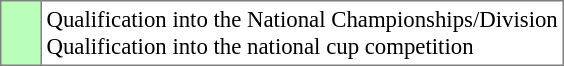<table bgcolor="#f7f8ff" cellpadding="3" cellspacing="0" border="1" style="font-size: 95%; border: gray solid 1px; border-collapse: collapse;text-align:center;">
<tr>
<td style="background: #B9FFB9;" width="20"></td>
<td bgcolor="#FFFFFF" align="left">Qualification into the National Championships/Division<br>Qualification into the national cup competition</td>
</tr>
</table>
